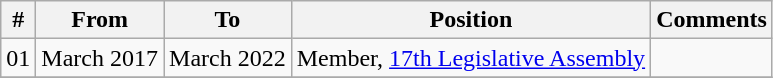<table class="wikitable sortable">
<tr>
<th>#</th>
<th>From</th>
<th>To</th>
<th>Position</th>
<th>Comments</th>
</tr>
<tr>
<td>01</td>
<td>March 2017</td>
<td>March 2022</td>
<td>Member, <a href='#'>17th Legislative Assembly</a></td>
<td></td>
</tr>
<tr>
</tr>
</table>
